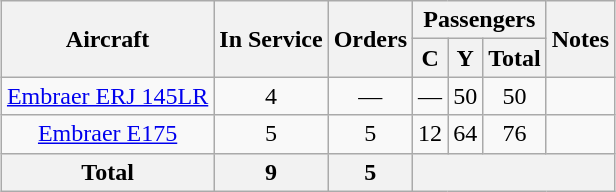<table class="wikitable" style="margin:1em auto; text-align:center;">
<tr>
<th rowspan="2">Aircraft</th>
<th rowspan="2">In Service</th>
<th rowspan="2">Orders</th>
<th colspan="3">Passengers</th>
<th rowspan="2">Notes</th>
</tr>
<tr>
<th><strong><abbr>C</abbr></strong></th>
<th><abbr>Y</abbr></th>
<th>Total</th>
</tr>
<tr>
<td><a href='#'>Embraer ERJ 145LR</a></td>
<td>4</td>
<td>—</td>
<td>—</td>
<td>50</td>
<td>50</td>
<td></td>
</tr>
<tr>
<td><a href='#'>Embraer E175</a></td>
<td>5</td>
<td>5</td>
<td>12</td>
<td>64</td>
<td>76</td>
<td></td>
</tr>
<tr>
<th>Total</th>
<th>9</th>
<th>5</th>
<th colspan="4"></th>
</tr>
</table>
